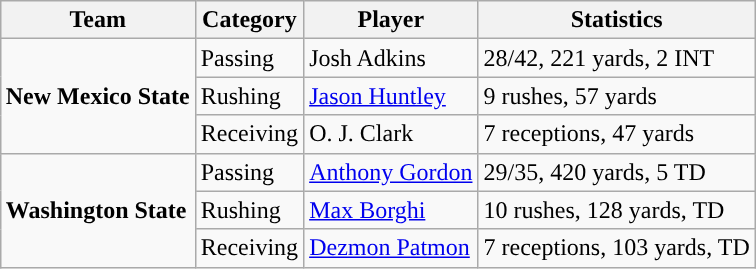<table class="wikitable" style="float: right;">
<tr>
<th>Team</th>
<th>Category</th>
<th>Player</th>
<th>Statistics</th>
</tr>
<tr>
<td rowspan=3><strong>New Mexico State</strong></td>
<td>Passing</td>
<td>Josh Adkins</td>
<td>28/42, 221 yards, 2 INT</td>
</tr>
<tr>
<td>Rushing</td>
<td><a href='#'>Jason Huntley</a></td>
<td>9 rushes, 57 yards</td>
</tr>
<tr>
<td>Receiving</td>
<td>O. J. Clark</td>
<td>7 receptions, 47 yards</td>
</tr>
<tr>
<td rowspan=3><strong>Washington State</strong></td>
<td>Passing</td>
<td><a href='#'>Anthony Gordon</a></td>
<td>29/35, 420 yards, 5 TD</td>
</tr>
<tr>
<td>Rushing</td>
<td><a href='#'>Max Borghi</a></td>
<td>10 rushes, 128 yards, TD</td>
</tr>
<tr>
<td>Receiving</td>
<td><a href='#'>Dezmon Patmon</a></td>
<td>7 receptions, 103 yards, TD</td>
</tr>
</table>
